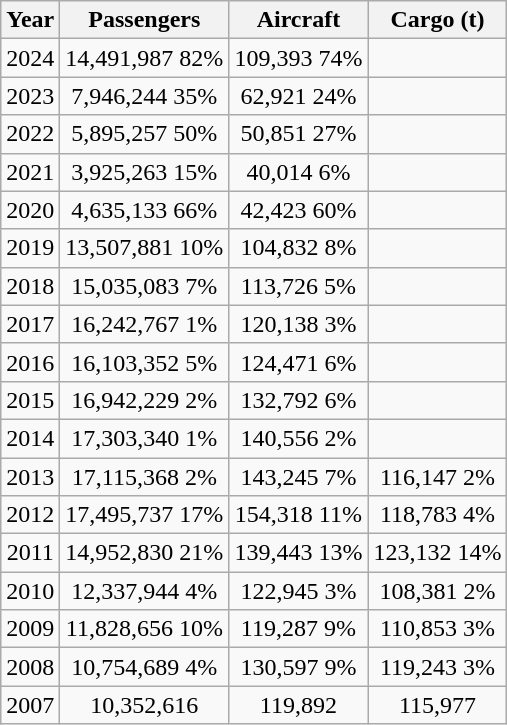<table class="wikitable">
<tr>
<th>Year</th>
<th style="text-align:center;">Passengers</th>
<th>Aircraft</th>
<th>Cargo (t)</th>
</tr>
<tr style="text-align:center;">
<td>2024</td>
<td style="text-align:center;">14,491,987  82%</td>
<td>109,393  74%</td>
<td></td>
</tr>
<tr style="text-align:center;">
<td>2023</td>
<td style="text-align:center;">7,946,244  35%</td>
<td>62,921  24%</td>
<td></td>
</tr>
<tr style="text-align:center;">
<td>2022</td>
<td style="text-align:center;">5,895,257  50%</td>
<td>50,851  27%</td>
<td></td>
</tr>
<tr style="text-align:center;">
<td>2021</td>
<td style="text-align:center;">3,925,263  15%</td>
<td>40,014  6%</td>
<td></td>
</tr>
<tr style="text-align:center;">
<td>2020</td>
<td style="text-align:center;">4,635,133  66%</td>
<td>42,423  60%</td>
<td></td>
</tr>
<tr style="text-align:center;">
<td>2019</td>
<td style="text-align:center;">13,507,881  10%</td>
<td>104,832  8%</td>
<td></td>
</tr>
<tr style="text-align:center;">
<td>2018</td>
<td style="text-align:center;">15,035,083  7%</td>
<td>113,726  5%</td>
<td></td>
</tr>
<tr style="text-align:center;">
<td>2017</td>
<td style="text-align:center;">16,242,767  1%</td>
<td>120,138  3%</td>
<td></td>
</tr>
<tr style="text-align:center;">
<td>2016</td>
<td style="text-align:center;">16,103,352  5%</td>
<td>124,471  6%</td>
<td></td>
</tr>
<tr style="text-align:center;">
<td>2015</td>
<td style="text-align:center;">16,942,229  2%</td>
<td>132,792  6%</td>
<td></td>
</tr>
<tr style="text-align:center;">
<td>2014</td>
<td style="text-align:center;">17,303,340  1%</td>
<td>140,556  2%</td>
<td></td>
</tr>
<tr style="text-align:center;">
<td>2013</td>
<td style="text-align:center;">17,115,368  2%</td>
<td>143,245  7%</td>
<td>116,147  2%</td>
</tr>
<tr style="text-align:center;">
<td>2012</td>
<td style="text-align:center;">17,495,737  17%</td>
<td>154,318  11%</td>
<td>118,783  4%</td>
</tr>
<tr style="text-align:center;">
<td>2011</td>
<td style="text-align:center;">14,952,830  21%</td>
<td>139,443  13%</td>
<td>123,132  14%</td>
</tr>
<tr style="text-align:center;">
<td>2010</td>
<td style="text-align:center;">12,337,944  4%</td>
<td>122,945  3%</td>
<td>108,381  2%</td>
</tr>
<tr style="text-align:center;">
<td>2009</td>
<td style="text-align:center;">11,828,656  10%</td>
<td>119,287  9%</td>
<td>110,853  3%</td>
</tr>
<tr style="text-align:center;">
<td>2008</td>
<td style="text-align:center;">10,754,689  4%</td>
<td>130,597  9%</td>
<td>119,243  3%</td>
</tr>
<tr style="text-align:center;">
<td>2007</td>
<td style="text-align:center;">10,352,616</td>
<td>119,892</td>
<td>115,977</td>
</tr>
</table>
